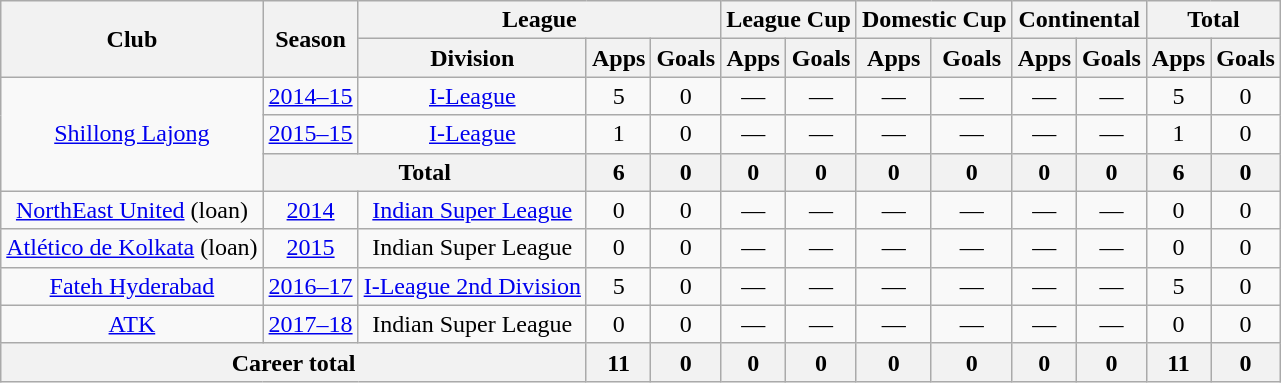<table class="wikitable" style="text-align: center;">
<tr>
<th rowspan="2">Club</th>
<th rowspan="2">Season</th>
<th colspan="3">League</th>
<th colspan="2">League Cup</th>
<th colspan="2">Domestic Cup</th>
<th colspan="2">Continental</th>
<th colspan="2">Total</th>
</tr>
<tr>
<th>Division</th>
<th>Apps</th>
<th>Goals</th>
<th>Apps</th>
<th>Goals</th>
<th>Apps</th>
<th>Goals</th>
<th>Apps</th>
<th>Goals</th>
<th>Apps</th>
<th>Goals</th>
</tr>
<tr>
<td rowspan="3"><a href='#'>Shillong Lajong</a></td>
<td><a href='#'>2014–15</a></td>
<td><a href='#'>I-League</a></td>
<td>5</td>
<td>0</td>
<td>—</td>
<td>—</td>
<td>—</td>
<td>—</td>
<td>—</td>
<td>—</td>
<td>5</td>
<td>0</td>
</tr>
<tr>
<td><a href='#'>2015–15</a></td>
<td><a href='#'>I-League</a></td>
<td>1</td>
<td>0</td>
<td>—</td>
<td>—</td>
<td>—</td>
<td>—</td>
<td>—</td>
<td>—</td>
<td>1</td>
<td>0</td>
</tr>
<tr>
<th colspan="2">Total</th>
<th>6</th>
<th>0</th>
<th>0</th>
<th>0</th>
<th>0</th>
<th>0</th>
<th>0</th>
<th>0</th>
<th>6</th>
<th>0</th>
</tr>
<tr>
<td rowspan="1"><a href='#'>NorthEast United</a> (loan)</td>
<td><a href='#'>2014</a></td>
<td><a href='#'>Indian Super League</a></td>
<td>0</td>
<td>0</td>
<td>—</td>
<td>—</td>
<td>—</td>
<td>—</td>
<td>—</td>
<td>—</td>
<td>0</td>
<td>0</td>
</tr>
<tr>
<td rowspan="1"><a href='#'>Atlético de Kolkata</a> (loan)</td>
<td><a href='#'>2015</a></td>
<td>Indian Super League</td>
<td>0</td>
<td>0</td>
<td>—</td>
<td>—</td>
<td>—</td>
<td>—</td>
<td>—</td>
<td>—</td>
<td>0</td>
<td>0</td>
</tr>
<tr>
<td rowspan="1"><a href='#'>Fateh Hyderabad</a></td>
<td><a href='#'>2016–17</a></td>
<td><a href='#'>I-League 2nd Division</a></td>
<td>5</td>
<td>0</td>
<td>—</td>
<td>—</td>
<td>—</td>
<td>—</td>
<td>—</td>
<td>—</td>
<td>5</td>
<td>0</td>
</tr>
<tr>
<td><a href='#'>ATK</a></td>
<td><a href='#'>2017–18</a></td>
<td>Indian Super League</td>
<td>0</td>
<td>0</td>
<td>—</td>
<td>—</td>
<td>—</td>
<td>—</td>
<td>—</td>
<td>—</td>
<td>0</td>
<td>0</td>
</tr>
<tr>
<th colspan="3">Career total</th>
<th>11</th>
<th>0</th>
<th>0</th>
<th>0</th>
<th>0</th>
<th>0</th>
<th>0</th>
<th>0</th>
<th>11</th>
<th>0</th>
</tr>
</table>
